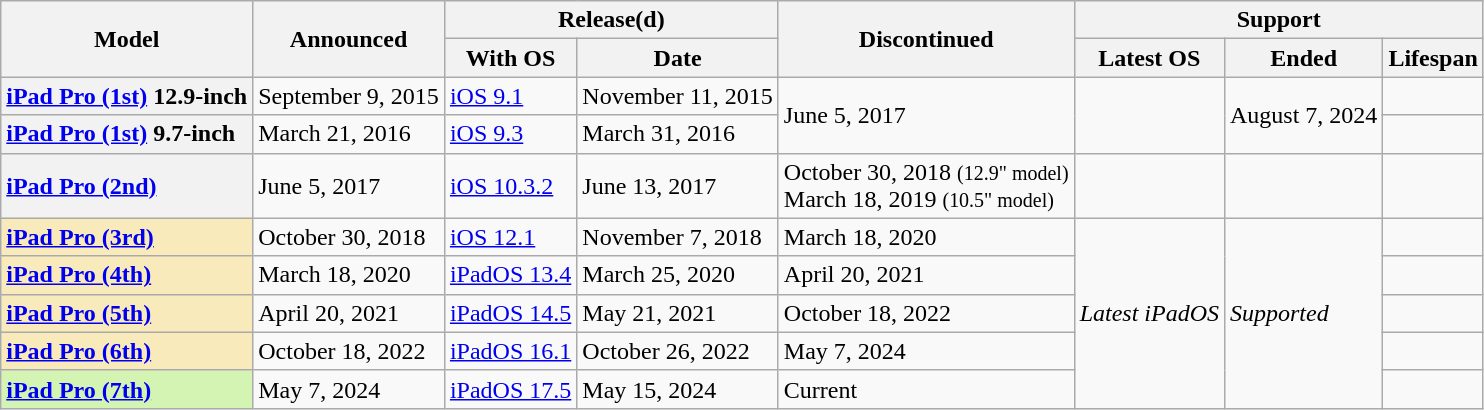<table class="wikitable sortable mw-datatable sticky-header-multi">
<tr>
<th scope="col" rowspan="2" class="unsortable">Model</th>
<th scope="col" rowspan="2" class="unsortable">Announced</th>
<th scope="colgroup" colspan="2" class="unsortable">Release(d)</th>
<th scope="col" rowspan="2" class="unsortable" data-sort-type="date">Discontinued</th>
<th scope="colgroup" colspan="3" class="unsortable">Support</th>
</tr>
<tr>
<th scope="col" class="unsortable">With OS</th>
<th scope="col" class="unsortable">Date</th>
<th scope="col" class="unsortable">Latest OS</th>
<th scope="col" class="unsortable">Ended</th>
<th scope="col" class="unsortable">Lifespan</th>
</tr>
<tr>
<th scope="row" style="text-align: left;"><a href='#'>iPad Pro (1st)</a> 12.9-inch</th>
<td>September 9, 2015</td>
<td><a href='#'>iOS 9.1</a></td>
<td>November 11, 2015</td>
<td rowspan="2">June 5, 2017</td>
<td rowspan="2"></td>
<td rowspan="2">August 7, 2024</td>
<td></td>
</tr>
<tr>
<th scope="row" style="text-align: left;"><a href='#'>iPad Pro (1st)</a> 9.7-inch</th>
<td>March 21, 2016</td>
<td><a href='#'>iOS 9.3</a></td>
<td>March 31, 2016</td>
<td></td>
</tr>
<tr>
<th scope="row" style="text-align: left;"><a href='#'>iPad Pro (2nd)</a></th>
<td>June 5, 2017</td>
<td><a href='#'>iOS 10.3.2</a></td>
<td>June 13, 2017</td>
<td>October 30, 2018 <small>(12.9" model)</small><br>March 18, 2019 <small>(10.5" model)</small></td>
<td></td>
<td></td>
<td></td>
</tr>
<tr>
<th scope="row" style="background:#f8eaba;text-align: left;"><a href='#'>iPad Pro (3rd)</a></th>
<td>October 30, 2018</td>
<td><a href='#'>iOS 12.1</a></td>
<td>November 7, 2018</td>
<td>March 18, 2020</td>
<td rowspan="5"><em>Latest iPadOS</em><br><small></small></td>
<td rowspan="5"><em>Supported</em><br><small></small></td>
<td></td>
</tr>
<tr>
<th scope="row" style="background:#f8eaba;text-align: left;"><a href='#'>iPad Pro (4th)</a></th>
<td>March 18, 2020</td>
<td><a href='#'>iPadOS 13.4</a></td>
<td>March 25, 2020</td>
<td>April 20, 2021</td>
<td></td>
</tr>
<tr>
<th scope="row" style="background:#f8eaba;text-align: left;"><a href='#'>iPad Pro (5th)</a></th>
<td>April 20, 2021</td>
<td><a href='#'>iPadOS 14.5</a></td>
<td>May 21, 2021</td>
<td>October 18, 2022</td>
<td></td>
</tr>
<tr>
<th scope="row" style="background:#f8eaba;text-align: left;"><a href='#'>iPad Pro (6th)</a></th>
<td>October 18, 2022</td>
<td><a href='#'>iPadOS 16.1</a></td>
<td>October 26, 2022</td>
<td>May 7, 2024</td>
<td></td>
</tr>
<tr>
<th scope="row" style="background:#d4f4b4;text-align: left;"><a href='#'>iPad Pro (7th)</a></th>
<td>May 7, 2024</td>
<td><a href='#'>iPadOS 17.5</a></td>
<td>May 15, 2024</td>
<td>Current</td>
<td></td>
</tr>
</table>
